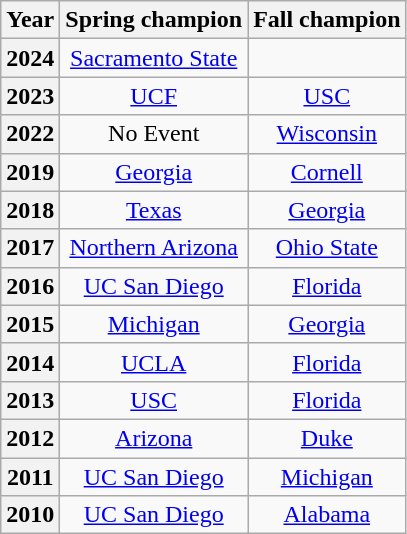<table class="sortable wikitable" style="text-align:center">
<tr>
<th>Year</th>
<th>Spring champion</th>
<th>Fall champion</th>
</tr>
<tr>
<th>2024</th>
<td><a href='#'>Sacramento State</a></td>
<td></td>
</tr>
<tr>
<th>2023</th>
<td><a href='#'>UCF</a></td>
<td><a href='#'>USC</a></td>
</tr>
<tr>
<th>2022</th>
<td>No Event</td>
<td><a href='#'>Wisconsin</a></td>
</tr>
<tr>
<th>2019</th>
<td><a href='#'>Georgia</a></td>
<td><a href='#'>Cornell</a></td>
</tr>
<tr>
<th>2018</th>
<td><a href='#'>Texas</a></td>
<td><a href='#'>Georgia</a></td>
</tr>
<tr>
<th>2017</th>
<td><a href='#'>Northern Arizona</a></td>
<td><a href='#'>Ohio State</a></td>
</tr>
<tr>
<th>2016</th>
<td><a href='#'>UC San Diego</a></td>
<td><a href='#'>Florida</a></td>
</tr>
<tr>
<th>2015</th>
<td><a href='#'>Michigan</a></td>
<td><a href='#'>Georgia</a></td>
</tr>
<tr>
<th>2014</th>
<td><a href='#'>UCLA</a></td>
<td><a href='#'>Florida</a></td>
</tr>
<tr>
<th>2013</th>
<td><a href='#'>USC</a></td>
<td><a href='#'>Florida</a></td>
</tr>
<tr>
<th>2012</th>
<td><a href='#'>Arizona</a></td>
<td><a href='#'>Duke</a></td>
</tr>
<tr>
<th>2011</th>
<td><a href='#'>UC San Diego</a></td>
<td><a href='#'>Michigan</a></td>
</tr>
<tr>
<th>2010</th>
<td><a href='#'>UC San Diego</a></td>
<td><a href='#'>Alabama</a></td>
</tr>
</table>
